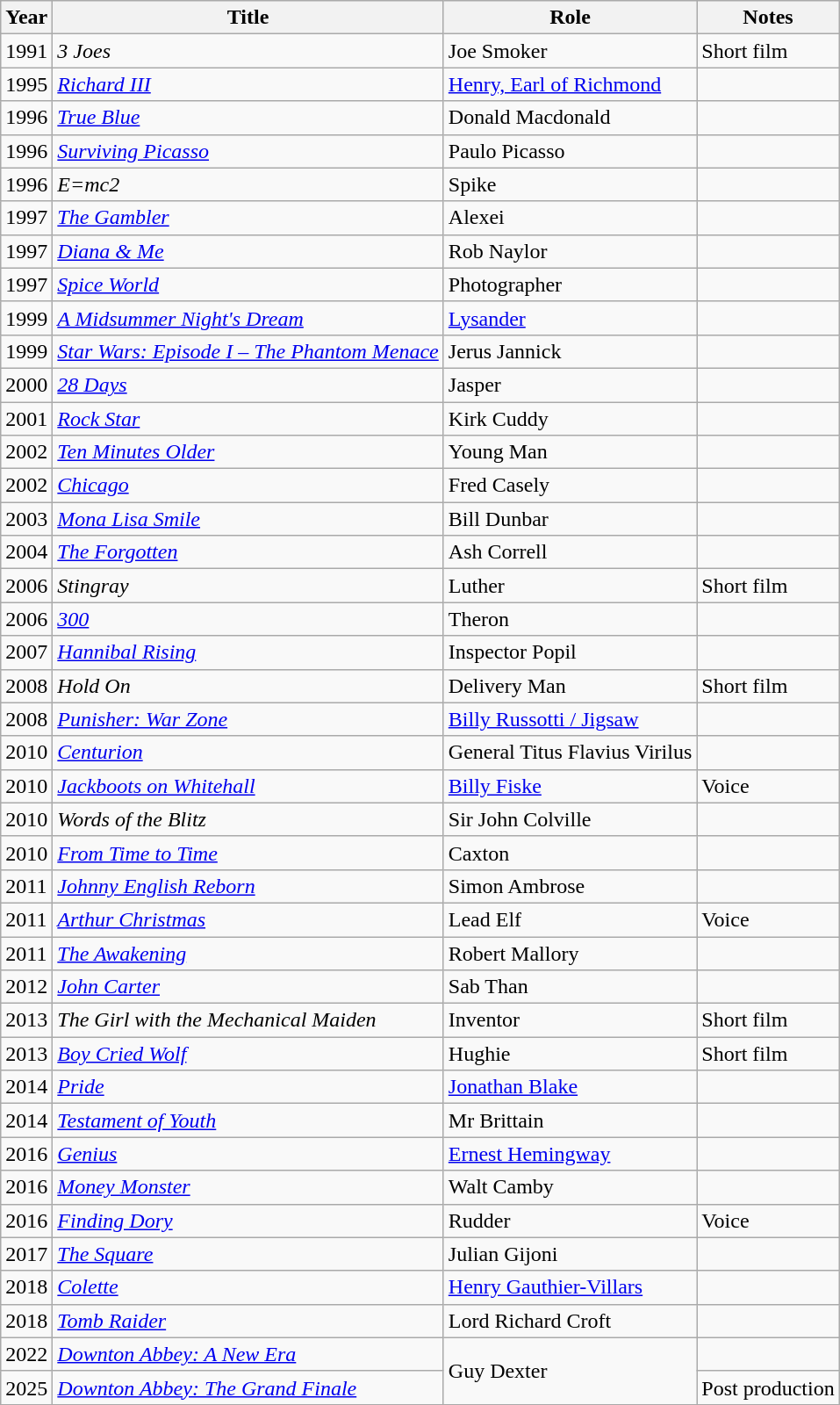<table class="wikitable sortable">
<tr>
<th>Year</th>
<th>Title</th>
<th>Role</th>
<th>Notes</th>
</tr>
<tr>
<td>1991</td>
<td><em>3 Joes</em></td>
<td>Joe Smoker</td>
<td>Short film</td>
</tr>
<tr>
<td>1995</td>
<td><em><a href='#'>Richard III</a></em></td>
<td><a href='#'>Henry, Earl of Richmond</a></td>
<td></td>
</tr>
<tr>
<td>1996</td>
<td><em><a href='#'>True Blue</a></em></td>
<td>Donald Macdonald</td>
<td></td>
</tr>
<tr>
<td>1996</td>
<td><em><a href='#'>Surviving Picasso</a></em></td>
<td>Paulo Picasso</td>
<td></td>
</tr>
<tr>
<td>1996</td>
<td><em>E=mc2</em></td>
<td>Spike</td>
<td></td>
</tr>
<tr>
<td>1997</td>
<td><em><a href='#'>The Gambler</a></em></td>
<td>Alexei</td>
<td></td>
</tr>
<tr>
<td>1997</td>
<td><em><a href='#'>Diana & Me</a></em></td>
<td>Rob Naylor</td>
<td></td>
</tr>
<tr>
<td>1997</td>
<td><em><a href='#'>Spice World</a></em></td>
<td>Photographer</td>
<td></td>
</tr>
<tr>
<td>1999</td>
<td><em><a href='#'>A Midsummer Night's Dream</a></em></td>
<td><a href='#'>Lysander</a></td>
<td></td>
</tr>
<tr>
<td>1999</td>
<td><em><a href='#'>Star Wars: Episode I – The Phantom Menace</a></em></td>
<td>Jerus Jannick</td>
<td></td>
</tr>
<tr>
<td>2000</td>
<td><em><a href='#'>28 Days</a></em></td>
<td>Jasper</td>
<td></td>
</tr>
<tr>
<td>2001</td>
<td><em><a href='#'>Rock Star</a></em></td>
<td>Kirk Cuddy</td>
<td></td>
</tr>
<tr>
<td>2002</td>
<td><em><a href='#'>Ten Minutes Older</a></em></td>
<td>Young Man</td>
<td></td>
</tr>
<tr>
<td>2002</td>
<td><em><a href='#'>Chicago</a></em></td>
<td>Fred Casely</td>
<td></td>
</tr>
<tr>
<td>2003</td>
<td><em><a href='#'>Mona Lisa Smile</a></em></td>
<td>Bill Dunbar</td>
<td></td>
</tr>
<tr>
<td>2004</td>
<td><em><a href='#'>The Forgotten</a></em></td>
<td>Ash Correll</td>
<td></td>
</tr>
<tr>
<td>2006</td>
<td><em>Stingray</em></td>
<td>Luther</td>
<td>Short film</td>
</tr>
<tr>
<td>2006</td>
<td><em><a href='#'>300</a></em></td>
<td>Theron</td>
<td></td>
</tr>
<tr>
<td>2007</td>
<td><em><a href='#'>Hannibal Rising</a></em></td>
<td>Inspector Popil</td>
<td></td>
</tr>
<tr>
<td>2008</td>
<td><em>Hold On</em></td>
<td>Delivery Man</td>
<td>Short film</td>
</tr>
<tr>
<td>2008</td>
<td><em><a href='#'>Punisher: War Zone</a></em></td>
<td><a href='#'>Billy Russotti / Jigsaw</a></td>
<td></td>
</tr>
<tr>
<td>2010</td>
<td><em><a href='#'>Centurion</a></em></td>
<td>General Titus Flavius Virilus</td>
<td></td>
</tr>
<tr>
<td>2010</td>
<td><em><a href='#'>Jackboots on Whitehall</a></em></td>
<td><a href='#'>Billy Fiske</a></td>
<td>Voice</td>
</tr>
<tr>
<td>2010</td>
<td><em>Words of the Blitz</em></td>
<td>Sir John Colville</td>
<td></td>
</tr>
<tr>
<td>2010</td>
<td><em><a href='#'>From Time to Time</a></em></td>
<td>Caxton</td>
<td></td>
</tr>
<tr>
<td>2011</td>
<td><em><a href='#'>Johnny English Reborn</a></em></td>
<td>Simon Ambrose</td>
<td></td>
</tr>
<tr>
<td>2011</td>
<td><em><a href='#'>Arthur Christmas</a></em></td>
<td>Lead Elf</td>
<td>Voice</td>
</tr>
<tr>
<td>2011</td>
<td><em><a href='#'>The Awakening</a></em></td>
<td>Robert Mallory</td>
<td></td>
</tr>
<tr>
<td>2012</td>
<td><em><a href='#'>John Carter</a></em></td>
<td>Sab Than</td>
<td></td>
</tr>
<tr>
<td>2013</td>
<td><em>The Girl with the Mechanical Maiden</em></td>
<td>Inventor</td>
<td>Short film</td>
</tr>
<tr>
<td>2013</td>
<td><em><a href='#'>Boy Cried Wolf</a></em></td>
<td>Hughie</td>
<td>Short film</td>
</tr>
<tr>
<td>2014</td>
<td><em><a href='#'>Pride</a></em></td>
<td><a href='#'>Jonathan Blake</a></td>
<td></td>
</tr>
<tr>
<td>2014</td>
<td><em><a href='#'>Testament of Youth</a></em></td>
<td>Mr Brittain</td>
<td></td>
</tr>
<tr>
<td>2016</td>
<td><em><a href='#'>Genius</a></em></td>
<td><a href='#'>Ernest Hemingway</a></td>
<td></td>
</tr>
<tr>
<td>2016</td>
<td><em><a href='#'>Money Monster</a></em></td>
<td>Walt Camby</td>
<td></td>
</tr>
<tr>
<td>2016</td>
<td><em><a href='#'>Finding Dory</a></em></td>
<td>Rudder</td>
<td>Voice</td>
</tr>
<tr>
<td>2017</td>
<td><em><a href='#'>The Square</a></em></td>
<td>Julian Gijoni</td>
<td></td>
</tr>
<tr>
<td>2018</td>
<td><em><a href='#'>Colette</a></em></td>
<td><a href='#'>Henry Gauthier-Villars</a></td>
<td></td>
</tr>
<tr>
<td>2018</td>
<td><em><a href='#'>Tomb Raider</a></em></td>
<td>Lord Richard Croft</td>
<td></td>
</tr>
<tr>
<td>2022</td>
<td><em><a href='#'>Downton Abbey: A New Era</a></em></td>
<td rowspan="2">Guy Dexter</td>
<td></td>
</tr>
<tr>
<td>2025</td>
<td><em><a href='#'>Downton Abbey: The Grand Finale</a></em></td>
<td>Post production</td>
</tr>
</table>
